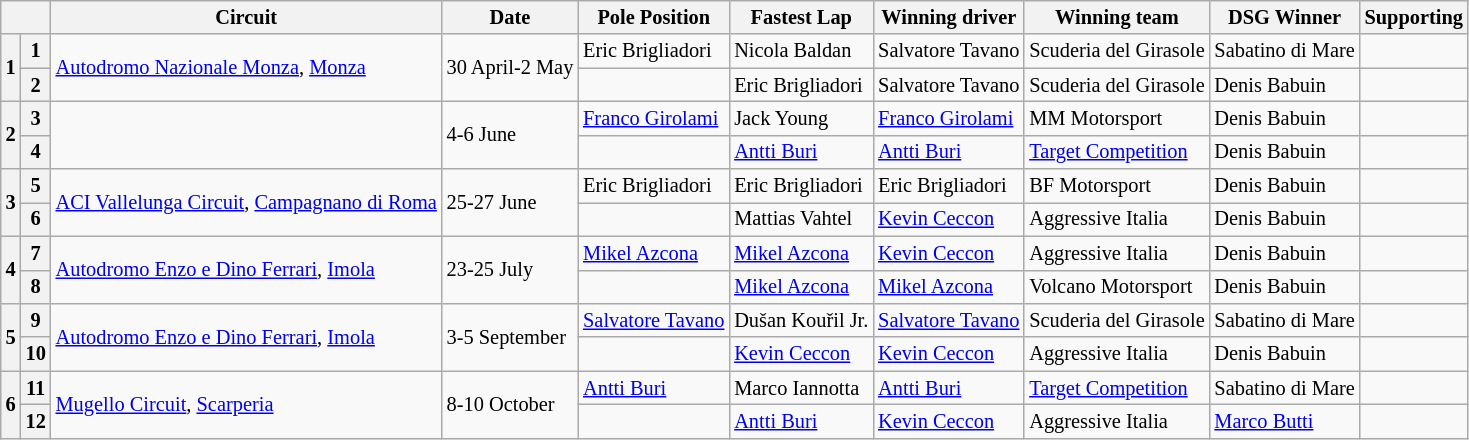<table class="wikitable" style="font-size: 85%;">
<tr>
<th colspan="2"></th>
<th>Circuit</th>
<th>Date</th>
<th>Pole Position</th>
<th>Fastest Lap</th>
<th>Winning driver</th>
<th>Winning team</th>
<th>DSG Winner</th>
<th>Supporting</th>
</tr>
<tr>
<th rowspan="2">1</th>
<th>1</th>
<td rowspan="2"><a href='#'>Autodromo Nazionale Monza</a>, <a href='#'>Monza</a></td>
<td rowspan="2">30 April-2 May</td>
<td> Eric Brigliadori</td>
<td> Nicola Baldan</td>
<td> Salvatore Tavano</td>
<td> Scuderia del Girasole</td>
<td> Sabatino di Mare</td>
<td></td>
</tr>
<tr>
<th>2</th>
<td></td>
<td> Eric Brigliadori</td>
<td> Salvatore Tavano</td>
<td> Scuderia del Girasole</td>
<td> Denis Babuin</td>
<td></td>
</tr>
<tr>
<th rowspan="2">2</th>
<th>3</th>
<td rowspan="2"></td>
<td rowspan="2">4-6 June</td>
<td> <a href='#'>Franco Girolami</a></td>
<td> Jack Young</td>
<td> <a href='#'>Franco Girolami</a></td>
<td> MM Motorsport</td>
<td> Denis Babuin</td>
<td></td>
</tr>
<tr>
<th>4</th>
<td></td>
<td> <a href='#'>Antti Buri</a></td>
<td> <a href='#'>Antti Buri</a></td>
<td> <a href='#'>Target Competition</a></td>
<td> Denis Babuin</td>
<td></td>
</tr>
<tr>
<th rowspan="2">3</th>
<th>5</th>
<td rowspan="2"><a href='#'>ACI Vallelunga Circuit</a>, <a href='#'>Campagnano di Roma</a></td>
<td rowspan="2">25-27 June</td>
<td> Eric Brigliadori</td>
<td> Eric Brigliadori</td>
<td> Eric Brigliadori</td>
<td> BF Motorsport</td>
<td> Denis Babuin</td>
<td></td>
</tr>
<tr>
<th>6</th>
<td></td>
<td> Mattias Vahtel</td>
<td> <a href='#'>Kevin Ceccon</a></td>
<td> Aggressive Italia</td>
<td> Denis Babuin</td>
<td></td>
</tr>
<tr>
<th rowspan="2">4</th>
<th>7</th>
<td rowspan="2"><a href='#'>Autodromo Enzo e Dino Ferrari</a>, <a href='#'>Imola</a></td>
<td rowspan="2">23-25 July</td>
<td> <a href='#'>Mikel Azcona</a></td>
<td> <a href='#'>Mikel Azcona</a></td>
<td> <a href='#'>Kevin Ceccon</a></td>
<td> Aggressive Italia</td>
<td> Denis Babuin</td>
<td></td>
</tr>
<tr>
<th>8</th>
<td></td>
<td> <a href='#'>Mikel Azcona</a></td>
<td> <a href='#'>Mikel Azcona</a></td>
<td> Volcano Motorsport</td>
<td> Denis Babuin</td>
<td></td>
</tr>
<tr>
<th rowspan="2">5</th>
<th>9</th>
<td rowspan="2"><a href='#'>Autodromo Enzo e Dino Ferrari</a>, <a href='#'>Imola</a></td>
<td rowspan="2">3-5 September</td>
<td> <a href='#'>Salvatore Tavano</a></td>
<td> Dušan Kouřil Jr.</td>
<td> <a href='#'>Salvatore Tavano</a></td>
<td> Scuderia del Girasole</td>
<td> Sabatino di Mare</td>
<td></td>
</tr>
<tr>
<th>10</th>
<td></td>
<td> <a href='#'>Kevin Ceccon</a></td>
<td> <a href='#'>Kevin Ceccon</a></td>
<td> Aggressive Italia</td>
<td> Denis Babuin</td>
<td></td>
</tr>
<tr>
<th rowspan="2">6</th>
<th>11</th>
<td rowspan="2"><a href='#'>Mugello Circuit</a>, <a href='#'>Scarperia</a></td>
<td rowspan="2">8-10 October</td>
<td> <a href='#'>Antti Buri</a></td>
<td> Marco Iannotta</td>
<td> <a href='#'>Antti Buri</a></td>
<td> <a href='#'>Target Competition</a></td>
<td> Sabatino di Mare</td>
<td></td>
</tr>
<tr>
<th>12</th>
<td></td>
<td> <a href='#'>Antti Buri</a></td>
<td> <a href='#'>Kevin Ceccon</a></td>
<td> Aggressive Italia</td>
<td> <a href='#'>Marco Butti</a></td>
<td></td>
</tr>
</table>
